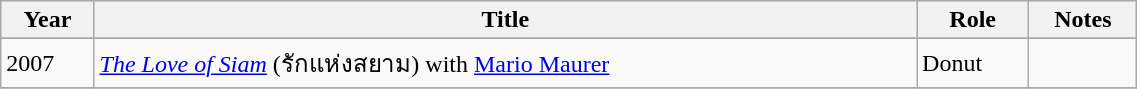<table class="wikitable" width="60%">
<tr bgcolor="#CCCCCC">
<th>Year</th>
<th>Title</th>
<th>Role</th>
<th>Notes</th>
</tr>
<tr>
</tr>
<tr>
<td>2007</td>
<td><em><a href='#'>The Love of Siam</a></em> (รักแห่งสยาม) with <a href='#'>Mario Maurer</a></td>
<td>Donut</td>
<td></td>
</tr>
<tr>
</tr>
</table>
